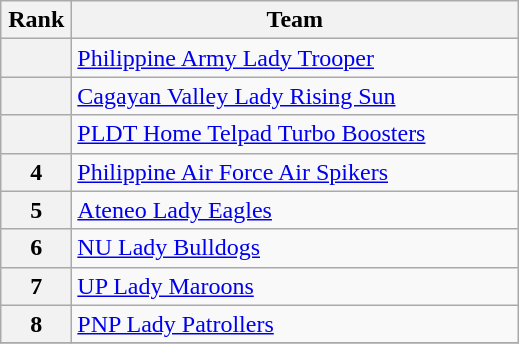<table class="wikitable" style="text-align: center;">
<tr>
<th width=40>Rank</th>
<th width=290>Team</th>
</tr>
<tr>
<th></th>
<td style="text-align:left;"><a href='#'>Philippine Army Lady Trooper</a></td>
</tr>
<tr>
<th></th>
<td style="text-align:left;"><a href='#'>Cagayan Valley Lady Rising Sun</a></td>
</tr>
<tr>
<th></th>
<td style="text-align:left;"><a href='#'>PLDT Home Telpad Turbo Boosters</a></td>
</tr>
<tr>
<th>4</th>
<td style="text-align:left;"><a href='#'>Philippine Air Force Air Spikers</a></td>
</tr>
<tr>
<th>5</th>
<td style="text-align:left;"><a href='#'>Ateneo Lady Eagles</a></td>
</tr>
<tr>
<th>6</th>
<td style="text-align:left;"><a href='#'>NU Lady Bulldogs</a></td>
</tr>
<tr>
<th>7</th>
<td style="text-align:left;"><a href='#'>UP Lady Maroons</a></td>
</tr>
<tr>
<th>8</th>
<td style="text-align:left;"><a href='#'>PNP Lady Patrollers</a></td>
</tr>
<tr>
</tr>
</table>
